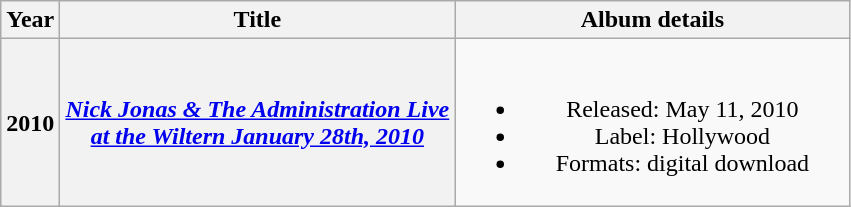<table class="wikitable plainrowheaders" style="text-align:center;">
<tr>
<th scope="col" style="width:2em;">Year</th>
<th scope="col" style="width:16em;">Title</th>
<th scope="col" style="width:16em;">Album details</th>
</tr>
<tr>
<th scope="row">2010</th>
<th scope="row"><em><a href='#'>Nick Jonas & The Administration Live at the Wiltern January 28th, 2010</a></em></th>
<td><br><ul><li>Released: May 11, 2010 </li><li>Label: Hollywood</li><li>Formats: digital download</li></ul></td>
</tr>
</table>
